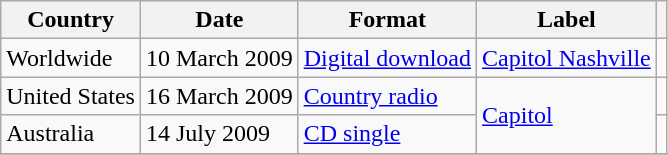<table class="wikitable plainrowheaders">
<tr>
<th>Country</th>
<th>Date</th>
<th>Format</th>
<th>Label</th>
<th></th>
</tr>
<tr>
<td>Worldwide</td>
<td>10 March 2009</td>
<td><a href='#'>Digital download</a></td>
<td><a href='#'>Capitol Nashville</a></td>
<td></td>
</tr>
<tr>
<td>United States</td>
<td>16 March 2009</td>
<td><a href='#'>Country radio</a></td>
<td rowspan="2"><a href='#'>Capitol</a></td>
<td></td>
</tr>
<tr>
<td>Australia</td>
<td>14 July 2009</td>
<td><a href='#'>CD single</a></td>
<td></td>
</tr>
<tr>
</tr>
</table>
